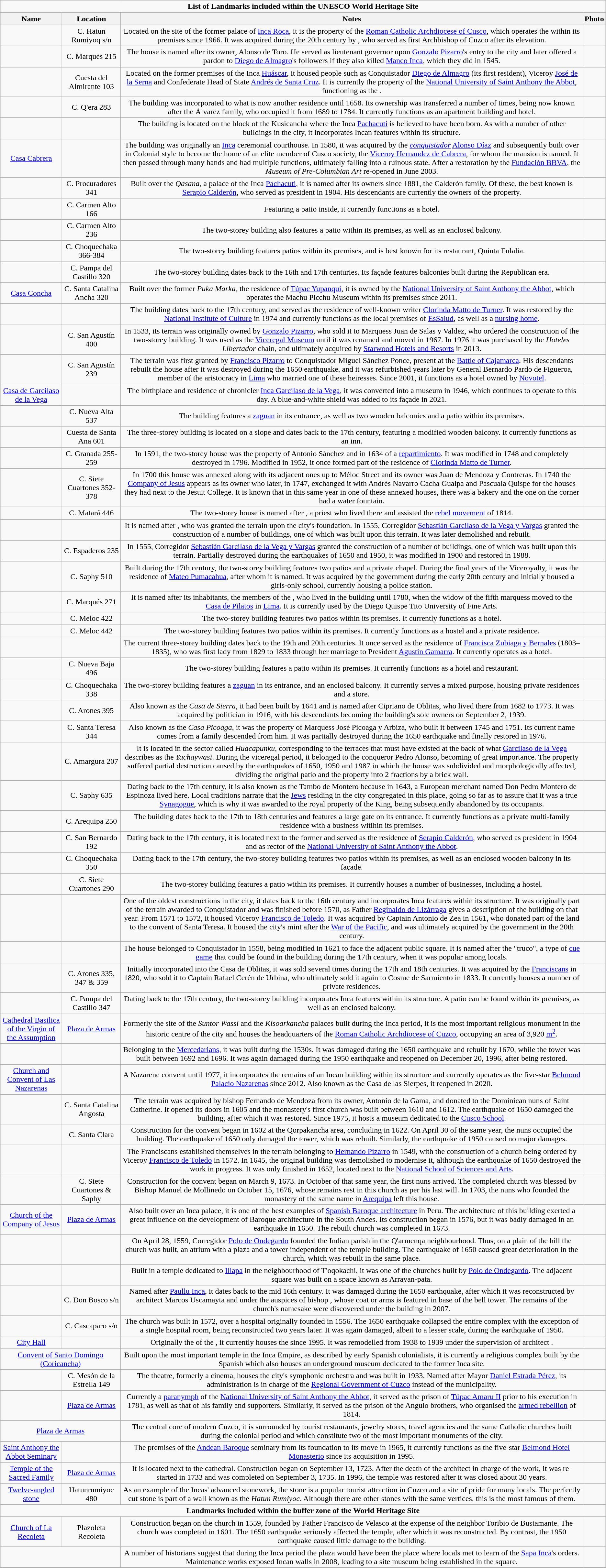<table class="wikitable sortable mw-collapsible mw-collapsed" style="text-align:center" style="width:95%">
<tr>
<td colspan=4><div><strong>List of Landmarks included within the UNESCO World Heritage Site</strong></div></td>
</tr>
<tr>
<th style="width:120px;">Name</th>
<th>Location</th>
<th>Notes</th>
<th>Photo</th>
</tr>
<tr>
<td></td>
<td>C. Hatun Rumiyoq s/n</td>
<td>Located on the site of the former palace of <a href='#'>Inca Roca</a>, it is the property of the <a href='#'>Roman Catholic Archdiocese of Cusco</a>, which operates the  within its premises since 1966. It was acquired during the 20th century by , who served as first Archbishop of Cuzco after its elevation.</td>
<td></td>
</tr>
<tr>
<td></td>
<td>C. Marqués 215</td>
<td>The house is named after its owner, Alonso de Toro. He served as lieutenant governor upon <a href='#'>Gonzalo Pizarro</a>'s entry to the city and later offered a pardon to <a href='#'>Diego de Almagro</a>'s followers if they also killed <a href='#'>Manco Inca</a>, which they did in 1545.</td>
<td></td>
</tr>
<tr>
<td></td>
<td>Cuesta del Almirante 103</td>
<td>Located on the former premises of the Inca <a href='#'>Huáscar</a>, it housed people such as Conquistador <a href='#'>Diego de Almagro</a> (its first resident), Viceroy <a href='#'>José de la Serna</a> and Confederate Head of State <a href='#'>Andrés de Santa Cruz</a>. It is currently the property of the <a href='#'>National University of Saint Anthony the Abbot</a>, functioning as the .</td>
<td></td>
</tr>
<tr>
<td></td>
<td>C. Q'era 283</td>
<td>The building was incorporated to what is now another residence until 1658. Its ownership was transferred a number of times, being now known after the Álvarez family, who occupied it from 1689 to 1784. It currently functions as an apartment building and hotel.</td>
<td></td>
</tr>
<tr>
<td></td>
<td></td>
<td>The building is located on the block of the Kusicancha where the Inca <a href='#'>Pachacuti</a> is believed to have been born. As with a number of other buildings in the city, it incorporates Incan features within its structure.</td>
<td></td>
</tr>
<tr>
<td><a href='#'>Casa Cabrera</a></td>
<td></td>
<td>The building was originally an <a href='#'>Inca</a> ceremonial courthouse. In 1580, it was acquired by the <em><a href='#'>conquistador</a></em> <a href='#'>Alonso Díaz</a> and subsequently built over in Colonial style to become the home of an elite member of Cusco society, the <a href='#'>Viceroy Hernandez de Cabrera</a>, for whom the mansion is named. It then passed through many hands and had multiple functions, ultimately falling into a ruinous state. After a restoration by the <a href='#'>Fundación BBVA</a>, the <em>Museum of Pre-Columbian Art</em> re-opened in June 2003.</td>
<td></td>
</tr>
<tr>
<td></td>
<td>C. Procuradores 341</td>
<td>Built over the <em>Qasana</em>, a palace of the Inca <a href='#'>Pachacuti</a>, it is named after its owners since 1881, the Calderón family. Of these, the best known is <a href='#'>Serapio Calderón</a>, who served as president in 1904. His descendants are currently the owners of the property.</td>
<td></td>
</tr>
<tr>
<td></td>
<td>C. Carmen Alto 166</td>
<td>Featuring a patio inside, it currently functions as a hotel.</td>
<td></td>
</tr>
<tr>
<td></td>
<td>C. Carmen Alto 236</td>
<td>The two-storey building also features a patio within its premises, as well as an enclosed balcony.</td>
<td></td>
</tr>
<tr>
<td></td>
<td>C. Choquechaka 366-384</td>
<td>The two-storey building features patios within its premises, and is best known for its restaurant, Quinta Eulalia.</td>
<td></td>
</tr>
<tr>
<td></td>
<td>C. Pampa del Castillo 320</td>
<td>The two-storey building dates back to the 16th and 17th centuries. Its façade features balconies built during the Republican era.</td>
<td></td>
</tr>
<tr>
<td><a href='#'>Casa Concha</a></td>
<td>C. Santa Catalina Ancha 320</td>
<td>Built over the former <em>Puka Marka</em>, the residence of <a href='#'>Túpac Yupanqui</a>, it is owned by the <a href='#'>National University of Saint Anthony the Abbot</a>, which operates the Machu Picchu Museum within its premises since 2011.</td>
<td></td>
</tr>
<tr>
<td></td>
<td></td>
<td>The building dates back to the 17th century, and served as the residence of well-known writer <a href='#'>Clorinda Matto de Turner</a>. It was restored by the <a href='#'>National Institute of Culture</a> in 1974 and currently functions as the local premises of <a href='#'>EsSalud</a>, as well as a <a href='#'>nursing home</a>.</td>
<td></td>
</tr>
<tr>
<td></td>
<td>C. San Agustín 400</td>
<td>In 1533, its terrain was originally owned by <a href='#'>Gonzalo Pizarro</a>, who sold it to Marquess Juan de Salas y Valdez, who ordered the construction of the two-storey building. It was used as the <a href='#'>Viceregal Museum</a> until it was renamed and moved in 1967. In 1976 it was purchased by the <em>Hoteles Libertador</em> chain, and ultimately acquired by <a href='#'>Starwood Hotels and Resorts</a> in 2013.</td>
<td></td>
</tr>
<tr>
<td></td>
<td>C. San Agustín 239</td>
<td>The terrain was first granted by <a href='#'>Francisco Pizarro</a> to Conquistador Miguel Sánchez Ponce, present at the <a href='#'>Battle of Cajamarca</a>. His descendants rebuilt the house after it was destroyed during the 1650 earthquake, and it was refurbished years later by General Bernardo Pardo de Figueroa, member of the aristocracy in <a href='#'>Lima</a> who married one of these heiresses. Since 2001, it functions as a hotel owned by <a href='#'>Novotel</a>.</td>
<td></td>
</tr>
<tr>
<td><a href='#'>Casa de Garcilaso de la Vega</a></td>
<td></td>
<td>The birthplace and residence of chronicler <a href='#'>Inca Garcilaso de la Vega</a>, it was converted into a museum in 1946, which continues to operate to this day. A blue-and-white shield was added to its façade in 2021.</td>
<td></td>
</tr>
<tr>
<td></td>
<td>C. Nueva Alta 537</td>
<td>The building features a <a href='#'>zaguan</a> in its entrance, as well as two wooden balconies and a patio within its premises.</td>
<td></td>
</tr>
<tr>
<td></td>
<td>Cuesta de Santa Ana 601</td>
<td>The three-storey building is located on a slope and dates back to the 17th century, featuring a modified wooden balcony. It currently functions as an inn.</td>
<td></td>
</tr>
<tr>
<td></td>
<td>C. Granada 255-259</td>
<td>In 1591, the two-storey house was the property of Antonio Sánchez and in 1634 of a <a href='#'>repartimiento</a>. It was modified in 1748 and completely destroyed in 1796. Modified in 1952, it once formed part of the residence of <a href='#'>Clorinda Matto de Turner</a>.</td>
<td></td>
</tr>
<tr>
<td></td>
<td>C. Siete Cuartones 352-378</td>
<td>In 1700 this house was annexed along with its adjacent ones up to Méloc Street and its owner was Juan de Mendoza y Contreras. In 1740 the <a href='#'>Company of Jesus</a> appears as its owner who later, in 1747, exchanged it with Andrés Navarro Cacha Gualpa and Pascuala Quispe for the houses they had next to the Jesuit College. It is known that in this same year in one of these annexed houses, there was a bakery and the one on the corner had a water fountain.</td>
<td></td>
</tr>
<tr>
<td></td>
<td>C. Matará 446</td>
<td>The two-storey house is named after , a priest who lived there and assisted the <a href='#'>rebel movement</a> of 1814.</td>
<td></td>
</tr>
<tr>
<td></td>
<td></td>
<td>It is named after , who was granted the terrain upon the city's foundation. In 1555, Corregidor <a href='#'>Sebastián Garcilaso de la Vega y Vargas</a> granted the construction of a number of buildings, one of which was built upon this terrain. It was later demolished and rebuilt.</td>
<td></td>
</tr>
<tr>
<td></td>
<td>C. Espaderos 235</td>
<td>In 1555, Corregidor <a href='#'>Sebastián Garcilaso de la Vega y Vargas</a> granted the construction of a number of buildings, one of which was built upon this terrain. Partially destroyed during the earthquakes of 1650 and 1950, it was modified in 1900 and restored in 1988.</td>
<td></td>
</tr>
<tr>
<td></td>
<td>C. Saphy 510</td>
<td>Built during the 17th century, the two-storey building features two patios and a private chapel. During the final years of the Viceroyalty, it was the residence of <a href='#'>Mateo Pumacahua</a>, after whom it is named. It was acquired by the government during the early 20th century and initially housed a girls-only school, currently housing a police station.</td>
<td></td>
</tr>
<tr>
<td></td>
<td>C. Marqués 271</td>
<td>It is named after its inhabitants, the members of the , who lived in the building until 1780, when the widow of the fifth marquess moved to the <a href='#'>Casa de Pilatos</a> in <a href='#'>Lima</a>. It is currently used by the Diego Quispe Tito University of Fine Arts.</td>
<td></td>
</tr>
<tr>
<td></td>
<td>C. Meloc 422</td>
<td>The two-storey building features two patios within its premises. It currently functions as a hotel.</td>
<td></td>
</tr>
<tr>
<td></td>
<td>C. Meloc 442</td>
<td>The two-storey building features two patios within its premises. It currently functions as a hostel and a private residence.</td>
<td></td>
</tr>
<tr>
<td></td>
<td></td>
<td>The current three-storey building dates back to the 19th and 20th centuries. It once served as the residence of <a href='#'>Francisca Zubiaga y Bernales</a> (1803–1835), who was first lady from 1829 to 1833 through her marriage to President <a href='#'>Agustín Gamarra</a>. It currently operates as a hotel.</td>
<td></td>
</tr>
<tr>
<td></td>
<td>C. Nueva Baja 496</td>
<td>The two-storey building features a patio within its premises. It currently functions as a hotel and restaurant.</td>
<td></td>
</tr>
<tr>
<td></td>
<td>C. Choquechaka 338</td>
<td>The two-storey building features a <a href='#'>zaguan</a> in its entrance, and an enclosed balcony. It currently serves a mixed purpose, housing private residences and a store.</td>
<td></td>
</tr>
<tr>
<td></td>
<td>C. Arones 395</td>
<td>Also known as the <em>Casa de Sierra</em>, it had been built by 1641 and is named after Cipriano de Oblitas, who lived there from 1682 to 1773. It was acquired by politician  in 1916, with his descendants becoming the building's sole owners on September 2, 1939.</td>
<td></td>
</tr>
<tr>
<td></td>
<td>C. Santa Teresa 344</td>
<td>Also known as the <em>Casa Picoaga</em>, it was the property of Marquess José Picoaga y Arbiza, who built it between 1745 and 1751. Its current name comes from a family descended from him. It was partially destroyed during the 1650 earthquake and finally restored in 1976.</td>
<td></td>
</tr>
<tr>
<td></td>
<td>C. Amargura 207</td>
<td>It is located in the sector called <em>Huacapunku</em>, corresponding to the terraces that must have existed at the back of what <a href='#'>Garcilaso de la Vega</a> describes as the <em>Yachaywasi</em>. During the viceregal period, it belonged to the conqueror Pedro Alonso, becoming of great importance. The property suffered partial destruction caused by the earthquakes of 1650, 1950 and 1987 in which the house was subdivided and morphologically affected, dividing the original patio and the property into 2 fractions by a brick wall.</td>
<td></td>
</tr>
<tr>
<td></td>
<td>C. Saphy 635</td>
<td>Dating back to the 17th century, it is also known as the Tambo de Montero because in 1643, a European merchant named Don Pedro Montero de Espinoza lived here. Local traditions narrate that the <a href='#'>Jews</a> residing in the city congregated in this place, going so far as to assure that it was a true <a href='#'>Synagogue</a>, which is why it was awarded to the royal property of the King, being subsequently abandoned by its occupants.</td>
<td></td>
</tr>
<tr>
<td></td>
<td>C. Arequipa 250</td>
<td>The building dates back to the 17th to 18th centuries and features a large gate on its entrance. It currently functions as a private multi-family residence with a business witihin its premises.</td>
<td></td>
</tr>
<tr>
<td></td>
<td>C. San Bernardo 192</td>
<td>Dating back to the 17th century, it is located next to the former  and served as the residence of <a href='#'>Serapio Calderón</a>, who served as president in 1904 and as rector of the <a href='#'>National University of Saint Anthony the Abbot</a>.</td>
<td></td>
</tr>
<tr>
<td></td>
<td>C. Choquechaka 350</td>
<td>Dating back to the 17th century, the two-storey building features two patios within its premises, as well as an enclosed wooden balcony in its façade.</td>
<td></td>
</tr>
<tr>
<td></td>
<td>C. Siete Cuartones 290</td>
<td>The two-storey building features a patio within its premises. It currently houses a number of businesses, including a hostel.</td>
<td></td>
</tr>
<tr>
<td></td>
<td></td>
<td>One of the oldest constructions in the city, it dates back to the 16th century and incorporates Inca features within its structure. It was originally part of the terrain awarded to Conquistador  and was finished before 1570, as Father <a href='#'>Reginaldo de Lizárraga</a> gives a description of the building on that year. From 1571 to 1572, it housed Viceroy <a href='#'>Francisco de Toledo</a>. It was acquired by Captain Antonio de Zea in 1561, who donated part of the land to the convent of Santa Teresa. It housed the city's mint after the <a href='#'>War of the Pacific</a>, and was ultimately acquired by the government in the 20th century.</td>
<td></td>
</tr>
<tr>
<td></td>
<td></td>
<td>The house belonged to Conquistador  in 1558, being modified in 1621 to face the adjacent public square. It is named after the "truco", a type of <a href='#'>cue game</a> that could be found in the building during the 17th century, when it was popular among locals.</td>
<td></td>
</tr>
<tr>
<td></td>
<td>C. Arones 335, 347 & 359</td>
<td>Initially incorporated into the Casa de Oblitas, it was sold several times during the 17th and 18th centuries. It was acquired by the <a href='#'>Franciscans</a> in 1820, who sold it to Captain Rafael Cerén de Urbina, who ultimately sold it again to Cosme de Sarmiento in 1833. It currently houses a number of private residences.</td>
<td></td>
</tr>
<tr>
<td></td>
<td>C. Pampa del Castillo 347</td>
<td>Dating back to the 17th century, the two-storey building incorporates Inca features within its structure. A patio can be found within its premises, as well as an enclosed balcony.</td>
<td></td>
</tr>
<tr>
<td><a href='#'>Cathedral Basilica of the Virgin of the Assumption</a></td>
<td><a href='#'>Plaza de Armas</a></td>
<td>Formerly the site of the <em>Suntor Wassi</em> and the <em>Kisoarkancha</em> palaces built during the Inca period, it is the most important religious monument in the historic centre of the city and houses the headquarters of the <a href='#'>Roman Catholic Archdiocese of Cuzco</a>, occupying an area of 3,920 <a href='#'>m<sup>2</sup></a>.</td>
<td></td>
</tr>
<tr>
<td></td>
<td></td>
<td>Belonging to the <a href='#'>Mercedarians</a>, it was built during the 1530s. It was damaged during the 1650 earthquake and rebuilt by 1670, while the tower was built between 1692 and 1696. It was again damaged during the 1950 earthquake and reopened on December 20, 1996, after being restored.</td>
<td></td>
</tr>
<tr>
<td><a href='#'>Church and Convent of Las Nazarenas</a></td>
<td></td>
<td>A Nazarene convent until 1977, it incorporates the remains of an Incan building within its structure and currently operates as the five-star <a href='#'>Belmond Palacio Nazarenas</a> since 2012. Also known as the Casa de las Sierpes, it reopened in 2020.</td>
<td></td>
</tr>
<tr>
<td></td>
<td>C. Santa Catalina Angosta</td>
<td>The terrain was acquired by bishop Fernando de Mendoza from its owner, Antonio de la Gama, and donated to the Dominican nuns of Saint Catherine. It opened its doors in 1605 and the monastery's first church was built between 1610 and 1612. The earthquake of 1650 damaged the building, after which it was restored. Since 1975, it hosts a museum dedicated to the <a href='#'>Cusco School</a>.</td>
<td></td>
</tr>
<tr>
<td></td>
<td>C. Santa Clara</td>
<td>Construction for the convent began in 1602 at the Qorpakancha area, concluding in 1622. On April 30 of the same year, the nuns occupied the building. The earthquake of 1650 only damaged the tower, which was rebuilt. Similarly, the earthquake of 1950 caused no major damages.</td>
<td></td>
</tr>
<tr>
<td></td>
<td></td>
<td>The Franciscans established themselves in the terrain belonging to <a href='#'>Hernando Pizarro</a> in 1549, with the construction of a church being ordered by Viceroy <a href='#'>Francisco de Toledo</a> in 1572. In 1645, the original building was demolished to modernise it, although the earthquake of 1650 destroyed the work in progress. It was only finished in 1652, located next to the <a href='#'>National School of Sciences and Arts</a>.</td>
<td></td>
</tr>
<tr>
<td></td>
<td>C. Siete Cuartones & Saphy</td>
<td>Construction for the convent began on March 9, 1673. In October of that same year, the first nuns arrived. The completed church was blessed by Bishop Manuel de Mollinedo on October 15, 1676, whose remains rest in this church as per his last will. In 1703, the nuns who founded the monastery of the same name in <a href='#'>Arequipa</a> left this house.</td>
<td></td>
</tr>
<tr>
<td><a href='#'>Church of the Company of Jesus</a></td>
<td><a href='#'>Plaza de Armas</a></td>
<td>Also built over an Inca palace, it is one of the best examples of <a href='#'>Spanish Baroque architecture</a> in Peru. The architecture of this building exerted a great influence on the development of Baroque architecture in the South Andes. Its construction began in 1576, but it was badly damaged in an earthquake in 1650. The rebuilt church was completed in 1673.</td>
<td></td>
</tr>
<tr>
<td></td>
<td></td>
<td>On April 28, 1559, Corregidor <a href='#'>Polo de Ondegardo</a> founded the Indian parish in the Q'armenqa neighbourhood. Thus, on a plain of the hill the church was built, an atrium with a plaza and a tower independent of the temple building. The earthquake of 1650 caused great deterioration in the church, which was rebuilt in the same place.</td>
<td></td>
</tr>
<tr>
<td></td>
<td></td>
<td>Built in a temple dedicated to <a href='#'>Illapa</a> in the neighbourhood of T'oqokachi, it was one of the churches built by <a href='#'>Polo de Ondegardo</a>. The adjacent square was built on a space known as Arrayan-pata.</td>
<td></td>
</tr>
<tr>
<td></td>
<td>C. Don Bosco s/n</td>
<td>Named after <a href='#'>Paullu Inca</a>, it dates back to the mid 16th century. It was damaged during the 1650 earthquake, after which it was reconstructed by architect Marcos Uscamayta and under the auspices of bishop , whose coat or arms is featured in base of the bell tower. The remains of the church's namesake were discovered under the building in 2007.</td>
<td></td>
</tr>
<tr>
<td></td>
<td>C. Cascaparo s/n</td>
<td>The church was built in 1572, over a hospital originally founded in 1556. The 1650 earthquake collapsed the entire complex with the exception of a single hospital room, being reconstructed two years later. It was again damaged, albeit to a lesser scale, during the earthquake of 1950.</td>
<td></td>
</tr>
<tr>
<td><a href='#'>City Hall</a></td>
<td></td>
<td>Originally the  of the , it currently houses the  since 1995. It was remodelled from 1938 to 1939 under the supervision of architect .</td>
<td></td>
</tr>
<tr>
<td colspan=2><a href='#'>Convent of Santo Domingo (Coricancha)</a></td>
<td>Built upon the most important temple in the Inca Empire, as described by early Spanish colonialists, it is currently a religious complex built by the Spanish which also houses an underground museum dedicated to the former Inca site.</td>
<td></td>
</tr>
<tr>
<td></td>
<td>C. Mesón de la Estrella 149</td>
<td>The theatre, formerly a cinema, houses the city's symphonic orchestra and was built in 1933. Named after Mayor <a href='#'>Daniel Estrada Pérez</a>, its administration is in charge of the <a href='#'>Regional Government of Cuzco</a> instead of the municipality.</td>
<td></td>
</tr>
<tr>
<td></td>
<td><a href='#'>Plaza de Armas</a></td>
<td>Currently a <a href='#'>paranymph</a> of the <a href='#'>National University of Saint Anthony the Abbot</a>, it served as the prison of <a href='#'>Túpac Amaru II</a> prior to his execution in 1781, as well as that of his family and supporters. Similarly, it served as the prison of the Angulo brothers, who organised the <a href='#'>armed rebellion</a> of 1814.</td>
<td></td>
</tr>
<tr>
<td colspan=2><a href='#'>Plaza de Armas</a></td>
<td>The central core of modern Cuzco, it is surrounded by tourist restaurants, jewelry stores, travel agencies and the same Catholic churches built during the colonial period and which constitute two of the most important monuments of the city.</td>
<td></td>
</tr>
<tr>
<td><a href='#'>Saint Anthony the Abbot Seminary</a></td>
<td></td>
<td>The premises of the <a href='#'>Andean Baroque</a> seminary from its foundation to its move in 1965, it currently functions as the five-star <a href='#'>Belmond Hotel Monasterio</a> since its acquisition in 1995.</td>
<td></td>
</tr>
<tr>
<td><a href='#'>Temple of the Sacred Family</a></td>
<td><a href='#'>Plaza de Armas</a></td>
<td>It is located next to the cathedral. Construction began on September 13, 1723. After the death of the architect in charge of the work, it was re-started in 1733 and was completed on September 3, 1735. In 1996, the temple was restored after it was closed about 30 years.</td>
<td></td>
</tr>
<tr>
<td><a href='#'>Twelve-angled stone</a></td>
<td>Hatunrumiyoc 480</td>
<td>As an example of the Incas' advanced stonework, the stone is a popular tourist attraction in Cuzco and a site of pride for many locals. The perfectly cut stone is part of a wall known as the <em>Hatun Rumiyoc</em>. Although there are other stones with the same vertices, this is the most famous of them.</td>
<td></td>
</tr>
<tr>
<td colspan=4><div><strong>Landmarks included within the buffer zone of the World Heritage Site</strong></div></td>
</tr>
<tr>
<td><a href='#'>Church of La Recoleta</a></td>
<td>Plazoleta Recoleta</td>
<td>Construction began on the church in 1559, founded by Father Francisco de Velasco at the expense of the neighbor Toribio de Bustamante. The church was completed in 1601. The 1650 earthquake seriously affected the temple, after which it was reconstructed. By contrast, the 1950 earthquake caused little damage to the building.</td>
<td></td>
</tr>
<tr>
<td colspan=2></td>
<td>A number of historians suggest that during the Inca period the plaza would have been the place where locals met to learn of the <a href='#'>Sapa Inca</a>'s orders. Maintenance works exposed Incan walls in 2008, leading to a site museum being established in the square.</td>
<td></td>
</tr>
<tr>
</tr>
</table>
